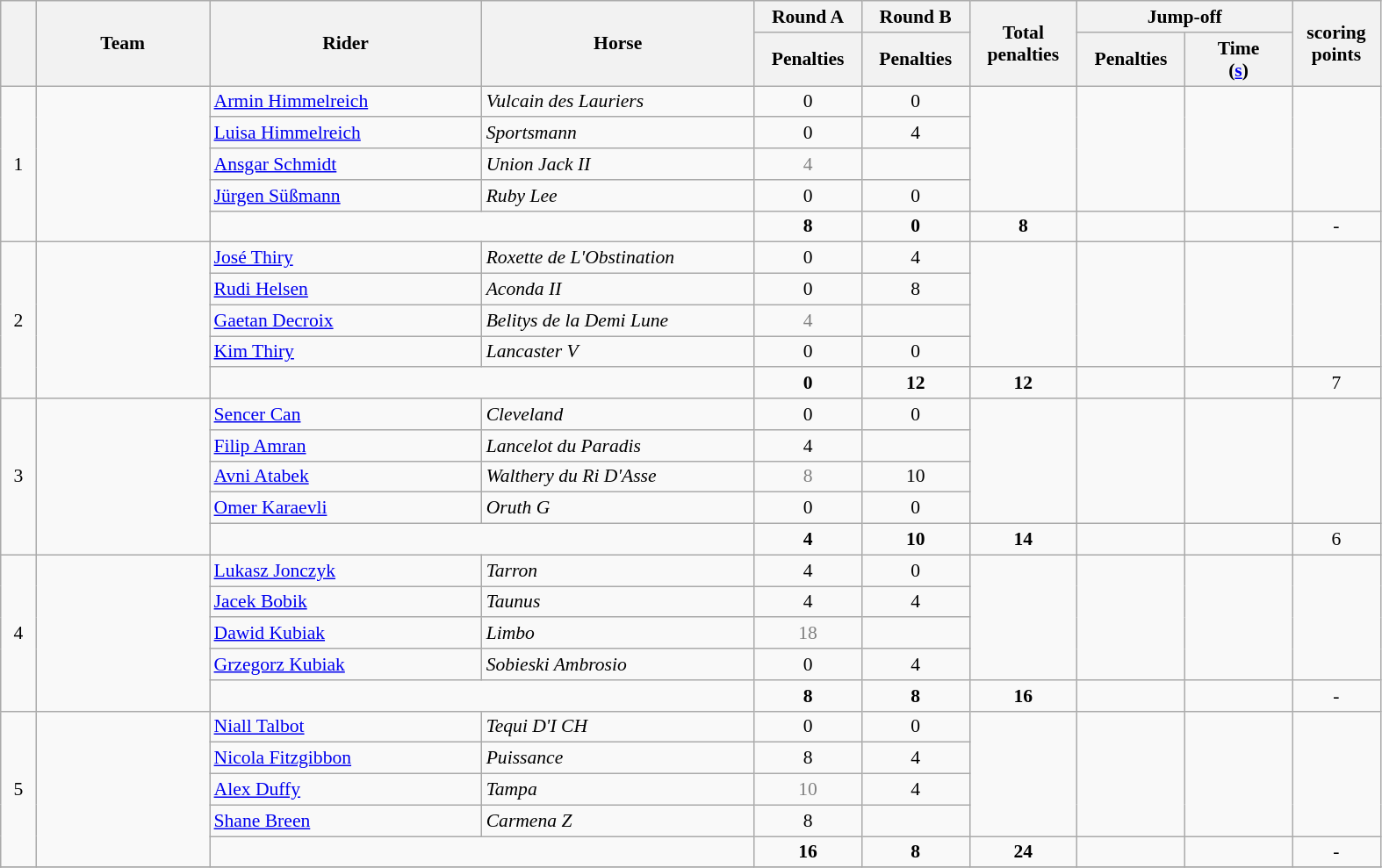<table class="wikitable" style="font-size: 90%">
<tr>
<th rowspan=2 width=20></th>
<th rowspan=2 width=125>Team</th>
<th rowspan=2 width=200>Rider</th>
<th rowspan=2 width=200>Horse</th>
<th>Round A</th>
<th>Round B</th>
<th rowspan=2 width=75>Total penalties</th>
<th colspan=2>Jump-off</th>
<th rowspan=2 width=60>scoring<br>points</th>
</tr>
<tr>
<th width=75>Penalties</th>
<th width=75>Penalties</th>
<th width=75>Penalties</th>
<th width=75>Time<br>(<a href='#'>s</a>)</th>
</tr>
<tr>
<td rowspan=5 align=center>1</td>
<td rowspan=5></td>
<td><a href='#'>Armin Himmelreich</a></td>
<td><em>Vulcain des Lauriers</em></td>
<td align=center>0</td>
<td align=center>0</td>
<td rowspan=4></td>
<td rowspan=4></td>
<td rowspan=4></td>
<td rowspan=4></td>
</tr>
<tr>
<td><a href='#'>Luisa Himmelreich</a></td>
<td><em>Sportsmann</em></td>
<td align=center>0</td>
<td align=center>4</td>
</tr>
<tr>
<td><a href='#'>Ansgar Schmidt</a></td>
<td><em>Union Jack II</em></td>
<td align=center style=color:gray>4</td>
<td align=center></td>
</tr>
<tr>
<td><a href='#'>Jürgen Süßmann</a></td>
<td><em>Ruby Lee</em></td>
<td align=center>0</td>
<td align=center>0</td>
</tr>
<tr>
<td colspan=2></td>
<td align=center><strong>8</strong></td>
<td align=center><strong>0</strong></td>
<td align=center><strong>8</strong></td>
<td></td>
<td></td>
<td align=center>-</td>
</tr>
<tr>
<td rowspan=5 align=center>2</td>
<td rowspan=5></td>
<td><a href='#'>José Thiry</a></td>
<td><em>Roxette de L'Obstination</em></td>
<td align=center>0</td>
<td align=center>4</td>
<td rowspan=4></td>
<td rowspan=4></td>
<td rowspan=4></td>
<td rowspan=4></td>
</tr>
<tr>
<td><a href='#'>Rudi Helsen</a></td>
<td><em>Aconda II</em></td>
<td align=center>0</td>
<td align=center>8</td>
</tr>
<tr>
<td><a href='#'>Gaetan Decroix</a></td>
<td><em>Belitys de la Demi Lune</em></td>
<td align=center style=color:gray>4</td>
<td align=center></td>
</tr>
<tr>
<td><a href='#'>Kim Thiry</a></td>
<td><em>Lancaster V</em></td>
<td align=center>0</td>
<td align=center>0</td>
</tr>
<tr>
<td colspan=2></td>
<td align=center><strong>0</strong></td>
<td align=center><strong>12</strong></td>
<td align=center><strong>12</strong></td>
<td></td>
<td></td>
<td align=center>7</td>
</tr>
<tr>
<td rowspan=5 align=center>3</td>
<td rowspan=5></td>
<td><a href='#'>Sencer Can</a></td>
<td><em>Cleveland</em></td>
<td align=center>0</td>
<td align=center>0</td>
<td rowspan=4></td>
<td rowspan=4></td>
<td rowspan=4></td>
<td rowspan=4></td>
</tr>
<tr>
<td><a href='#'>Filip Amran</a></td>
<td><em>Lancelot du Paradis</em></td>
<td align=center>4</td>
<td align=center></td>
</tr>
<tr>
<td><a href='#'>Avni Atabek</a></td>
<td><em>Walthery du Ri D'Asse</em></td>
<td align=center style=color:gray>8</td>
<td align=center>10</td>
</tr>
<tr>
<td><a href='#'>Omer Karaevli</a></td>
<td><em>Oruth G</em></td>
<td align=center>0</td>
<td align=center>0</td>
</tr>
<tr>
<td colspan=2></td>
<td align=center><strong>4</strong></td>
<td align=center><strong>10</strong></td>
<td align=center><strong>14</strong></td>
<td></td>
<td></td>
<td align=center>6</td>
</tr>
<tr>
<td rowspan=5 align=center>4</td>
<td rowspan=5></td>
<td><a href='#'>Lukasz Jonczyk</a></td>
<td><em>Tarron</em></td>
<td align=center>4</td>
<td align=center>0</td>
<td rowspan=4></td>
<td rowspan=4></td>
<td rowspan=4></td>
<td rowspan=4></td>
</tr>
<tr>
<td><a href='#'>Jacek Bobik</a></td>
<td><em>Taunus</em></td>
<td align=center>4</td>
<td align=center>4</td>
</tr>
<tr>
<td><a href='#'>Dawid Kubiak</a></td>
<td><em>Limbo</em></td>
<td align=center style=color:gray>18</td>
<td align=center></td>
</tr>
<tr>
<td><a href='#'>Grzegorz Kubiak</a></td>
<td><em>Sobieski Ambrosio</em></td>
<td align=center>0</td>
<td align=center>4</td>
</tr>
<tr>
<td colspan=2></td>
<td align=center><strong>8</strong></td>
<td align=center><strong>8</strong></td>
<td align=center><strong>16</strong></td>
<td></td>
<td></td>
<td align=center>-</td>
</tr>
<tr>
<td rowspan=5 align=center>5</td>
<td rowspan=5></td>
<td><a href='#'>Niall Talbot</a></td>
<td><em>Tequi D'I CH</em></td>
<td align=center>0</td>
<td align=center>0</td>
<td rowspan=4></td>
<td rowspan=4></td>
<td rowspan=4></td>
<td rowspan=4></td>
</tr>
<tr>
<td><a href='#'>Nicola Fitzgibbon</a></td>
<td><em>Puissance</em></td>
<td align=center>8</td>
<td align=center>4</td>
</tr>
<tr>
<td><a href='#'>Alex Duffy</a></td>
<td><em>Tampa</em></td>
<td align=center style=color:gray>10</td>
<td align=center>4</td>
</tr>
<tr>
<td><a href='#'>Shane Breen</a></td>
<td><em>Carmena Z</em></td>
<td align=center>8</td>
<td align=center></td>
</tr>
<tr>
<td colspan=2></td>
<td align=center><strong>16</strong></td>
<td align=center><strong>8</strong></td>
<td align=center><strong>24</strong></td>
<td></td>
<td></td>
<td align=center>-</td>
</tr>
<tr>
</tr>
</table>
